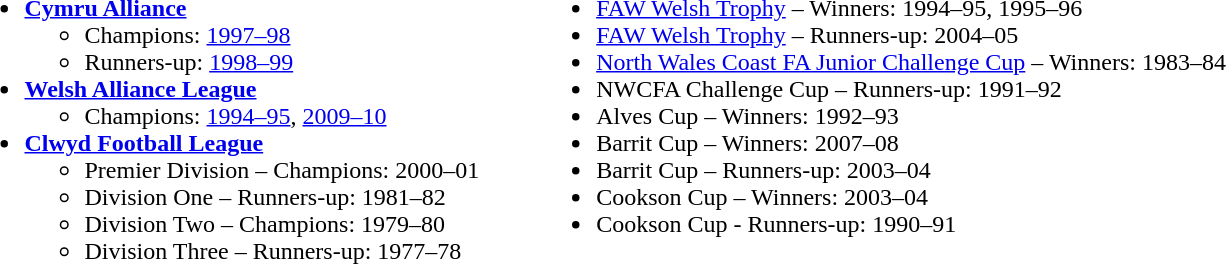<table>
<tr>
<td valign=top><br><ul><li><strong><a href='#'>Cymru Alliance</a></strong><ul><li>Champions: <a href='#'>1997–98</a></li><li>Runners-up: <a href='#'>1998–99</a></li></ul></li><li><strong><a href='#'>Welsh Alliance League</a></strong><ul><li>Champions: <a href='#'>1994–95</a>, <a href='#'>2009–10</a></li></ul></li><li><strong><a href='#'>Clwyd Football League</a></strong><ul><li>Premier Division – Champions: 2000–01</li><li>Division One – Runners-up: 1981–82</li><li>Division Two – Champions: 1979–80</li><li>Division Three – Runners-up: 1977–78</li></ul></li></ul></td>
<td width=30></td>
<td valign=top><br><ul><li><a href='#'>FAW Welsh Trophy</a> – Winners: 1994–95, 1995–96</li><li><a href='#'>FAW Welsh Trophy</a> – Runners-up: 2004–05</li><li><a href='#'>North Wales Coast FA Junior Challenge Cup</a> – Winners: 1983–84</li><li>NWCFA Challenge Cup – Runners-up: 1991–92</li><li>Alves Cup – Winners: 1992–93</li><li>Barrit Cup – Winners: 2007–08</li><li>Barrit Cup – Runners-up: 2003–04</li><li>Cookson Cup – Winners: 2003–04</li><li>Cookson Cup - Runners-up: 1990–91</li></ul></td>
</tr>
</table>
